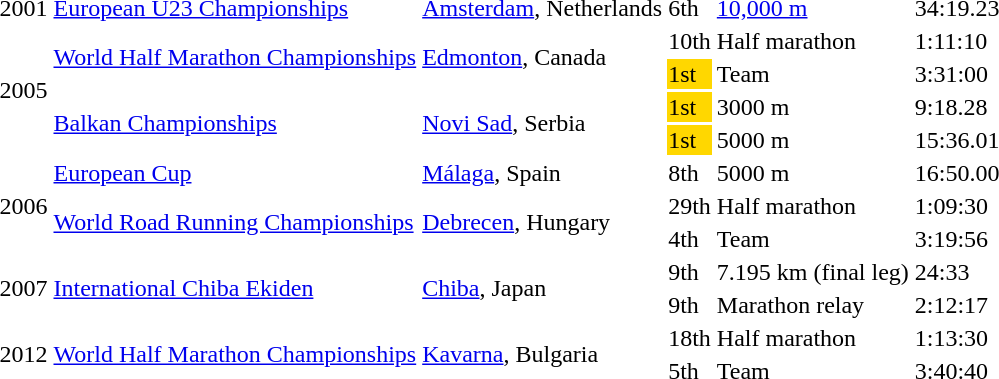<table>
<tr>
<td>2001</td>
<td><a href='#'>European U23 Championships</a></td>
<td><a href='#'>Amsterdam</a>, Netherlands</td>
<td>6th</td>
<td><a href='#'>10,000 m</a></td>
<td>34:19.23</td>
</tr>
<tr>
<td rowspan=4>2005</td>
<td rowspan=2><a href='#'>World Half Marathon Championships</a></td>
<td rowspan=2><a href='#'>Edmonton</a>, Canada</td>
<td>10th</td>
<td>Half marathon</td>
<td>1:11:10</td>
</tr>
<tr>
<td bgcolor=gold>1st</td>
<td>Team</td>
<td>3:31:00</td>
</tr>
<tr>
<td rowspan=2><a href='#'>Balkan Championships</a></td>
<td rowspan=2><a href='#'>Novi Sad</a>, Serbia</td>
<td bgcolor=gold>1st</td>
<td>3000 m</td>
<td>9:18.28</td>
</tr>
<tr>
<td bgcolor=gold>1st</td>
<td>5000 m</td>
<td>15:36.01</td>
</tr>
<tr>
<td rowspan=3>2006</td>
<td><a href='#'>European Cup</a></td>
<td><a href='#'>Málaga</a>, Spain</td>
<td>8th</td>
<td>5000 m</td>
<td>16:50.00</td>
</tr>
<tr>
<td rowspan=2><a href='#'>World Road Running Championships</a></td>
<td rowspan=2><a href='#'>Debrecen</a>, Hungary</td>
<td>29th</td>
<td>Half marathon</td>
<td>1:09:30</td>
</tr>
<tr>
<td>4th</td>
<td>Team</td>
<td>3:19:56</td>
</tr>
<tr>
<td rowspan=2>2007</td>
<td rowspan=2><a href='#'>International Chiba Ekiden</a></td>
<td rowspan=2><a href='#'>Chiba</a>, Japan</td>
<td>9th</td>
<td>7.195 km (final leg)</td>
<td>24:33</td>
</tr>
<tr>
<td>9th</td>
<td>Marathon relay</td>
<td>2:12:17</td>
</tr>
<tr>
<td rowspan=2>2012</td>
<td rowspan=2><a href='#'>World Half Marathon Championships</a></td>
<td rowspan=2><a href='#'>Kavarna</a>, Bulgaria</td>
<td>18th</td>
<td>Half marathon</td>
<td>1:13:30</td>
</tr>
<tr>
<td>5th</td>
<td>Team</td>
<td>3:40:40</td>
</tr>
</table>
